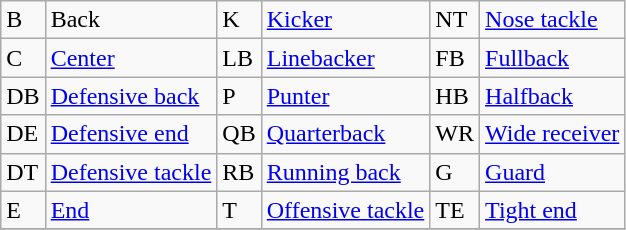<table class="wikitable">
<tr>
<td>B</td>
<td>Back</td>
<td>K</td>
<td><a href='#'>Kicker</a></td>
<td>NT</td>
<td><a href='#'>Nose tackle</a></td>
</tr>
<tr>
<td>C</td>
<td><a href='#'>Center</a></td>
<td>LB</td>
<td><a href='#'>Linebacker</a></td>
<td>FB</td>
<td><a href='#'>Fullback</a></td>
</tr>
<tr>
<td>DB</td>
<td><a href='#'>Defensive back</a></td>
<td>P</td>
<td><a href='#'>Punter</a></td>
<td>HB</td>
<td><a href='#'>Halfback</a></td>
</tr>
<tr>
<td>DE</td>
<td><a href='#'>Defensive end</a></td>
<td>QB</td>
<td><a href='#'>Quarterback</a></td>
<td>WR</td>
<td><a href='#'>Wide receiver</a></td>
</tr>
<tr>
<td>DT</td>
<td><a href='#'>Defensive tackle</a></td>
<td>RB</td>
<td><a href='#'>Running back</a></td>
<td>G</td>
<td><a href='#'>Guard</a></td>
</tr>
<tr>
<td>E</td>
<td><a href='#'>End</a></td>
<td>T</td>
<td><a href='#'>Offensive tackle</a></td>
<td>TE</td>
<td><a href='#'>Tight end</a></td>
</tr>
<tr>
</tr>
</table>
